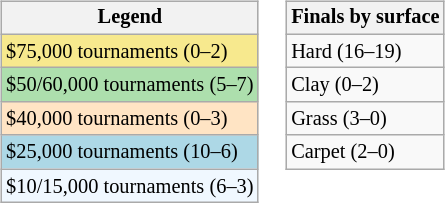<table>
<tr valign=top>
<td><br><table class=wikitable style="font-size:85%">
<tr>
<th>Legend</th>
</tr>
<tr style="background:#f7e98e;">
<td>$75,000 tournaments (0–2)</td>
</tr>
<tr style="background:#addfad;">
<td>$50/60,000 tournaments (5–7)</td>
</tr>
<tr style="background:#ffe4c4;">
<td>$40,000 tournaments (0–3)</td>
</tr>
<tr style="background:lightblue;">
<td>$25,000 tournaments (10–6)</td>
</tr>
<tr style="background:#f0f8ff;">
<td>$10/15,000 tournaments (6–3)</td>
</tr>
</table>
</td>
<td><br><table class=wikitable style="font-size:85%">
<tr>
<th>Finals by surface</th>
</tr>
<tr>
<td>Hard (16–19)</td>
</tr>
<tr>
<td>Clay (0–2)</td>
</tr>
<tr>
<td>Grass (3–0)</td>
</tr>
<tr>
<td>Carpet (2–0)</td>
</tr>
</table>
</td>
</tr>
</table>
